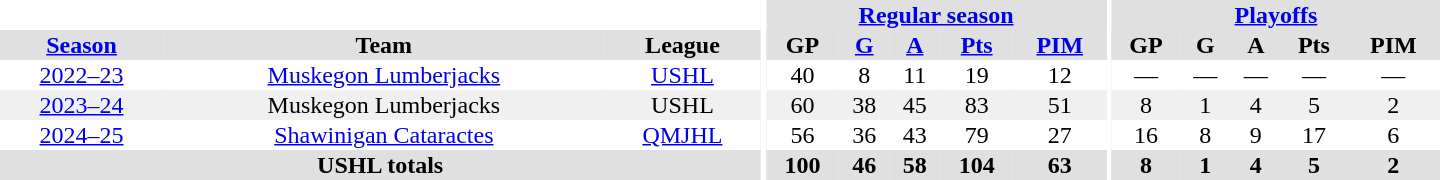<table border="0" cellpadding="1" cellspacing="0" style="text-align:center; width:60em">
<tr bgcolor="#e0e0e0">
<th colspan="3" bgcolor="#ffffff"></th>
<th rowspan="100" bgcolor="#ffffff"></th>
<th colspan="5"><a href='#'>Regular season</a></th>
<th rowspan="100" bgcolor="#ffffff"></th>
<th colspan="5"><a href='#'>Playoffs</a></th>
</tr>
<tr bgcolor="#e0e0e0">
<th><a href='#'>Season</a></th>
<th>Team</th>
<th>League</th>
<th>GP</th>
<th><a href='#'>G</a></th>
<th><a href='#'>A</a></th>
<th><a href='#'>Pts</a></th>
<th><a href='#'>PIM</a></th>
<th>GP</th>
<th>G</th>
<th>A</th>
<th>Pts</th>
<th>PIM</th>
</tr>
<tr>
<td><a href='#'>2022–23</a></td>
<td><a href='#'>Muskegon Lumberjacks</a></td>
<td><a href='#'>USHL</a></td>
<td>40</td>
<td>8</td>
<td>11</td>
<td>19</td>
<td>12</td>
<td>—</td>
<td>—</td>
<td>—</td>
<td>—</td>
<td>—</td>
</tr>
<tr bgcolor="#f0f0f0">
<td><a href='#'>2023–24</a></td>
<td>Muskegon Lumberjacks</td>
<td>USHL</td>
<td>60</td>
<td>38</td>
<td>45</td>
<td>83</td>
<td>51</td>
<td>8</td>
<td>1</td>
<td>4</td>
<td>5</td>
<td>2</td>
</tr>
<tr>
<td><a href='#'>2024–25</a></td>
<td><a href='#'>Shawinigan Cataractes</a></td>
<td><a href='#'>QMJHL</a></td>
<td>56</td>
<td>36</td>
<td>43</td>
<td>79</td>
<td>27</td>
<td>16</td>
<td>8</td>
<td>9</td>
<td>17</td>
<td>6</td>
</tr>
<tr bgcolor="#e0e0e0">
<th colspan="3">USHL totals</th>
<th>100</th>
<th>46</th>
<th>58</th>
<th>104</th>
<th>63</th>
<th>8</th>
<th>1</th>
<th>4</th>
<th>5</th>
<th>2</th>
</tr>
</table>
